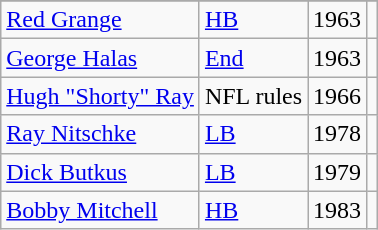<table class="wikitable">
<tr>
</tr>
<tr>
<td><a href='#'>Red Grange</a></td>
<td><a href='#'>HB</a></td>
<td>1963</td>
<td></td>
</tr>
<tr>
<td><a href='#'>George Halas</a></td>
<td><a href='#'>End</a></td>
<td>1963</td>
<td></td>
</tr>
<tr>
<td><a href='#'>Hugh "Shorty" Ray</a></td>
<td>NFL rules</td>
<td>1966</td>
<td></td>
</tr>
<tr>
<td><a href='#'>Ray Nitschke</a></td>
<td><a href='#'>LB</a></td>
<td>1978</td>
<td></td>
</tr>
<tr>
<td><a href='#'>Dick Butkus</a></td>
<td><a href='#'>LB</a></td>
<td>1979</td>
<td></td>
</tr>
<tr>
<td><a href='#'>Bobby Mitchell</a></td>
<td><a href='#'>HB</a></td>
<td>1983</td>
<td></td>
</tr>
</table>
